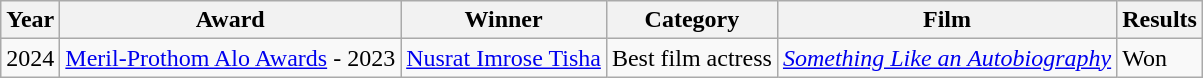<table class="wikitable">
<tr>
<th>Year</th>
<th>Award</th>
<th>Winner</th>
<th>Category</th>
<th>Film</th>
<th>Results</th>
</tr>
<tr>
<td>2024</td>
<td><a href='#'>Meril-Prothom Alo Awards</a> - 2023</td>
<td><a href='#'>Nusrat Imrose Tisha</a></td>
<td>Best film actress</td>
<td><em><a href='#'>Something Like an Autobiography</a></em></td>
<td>Won</td>
</tr>
</table>
